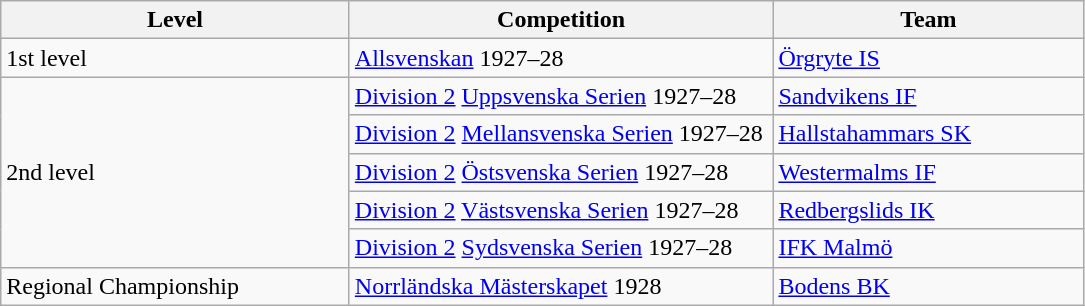<table class="wikitable" style="text-align: left;">
<tr>
<th style="width: 225px;">Level</th>
<th style="width: 275px;">Competition</th>
<th style="width: 200px;">Team</th>
</tr>
<tr>
<td>1st level</td>
<td><a href='#'>Allsvenskan</a> 1927–28</td>
<td><a href='#'>Örgryte IS</a></td>
</tr>
<tr>
<td rowspan=5>2nd level</td>
<td><a href='#'>Division 2</a> <a href='#'>Uppsvenska Serien</a> 1927–28</td>
<td><a href='#'>Sandvikens IF</a></td>
</tr>
<tr>
<td><a href='#'>Division 2</a> <a href='#'>Mellansvenska Serien</a> 1927–28</td>
<td><a href='#'>Hallstahammars SK</a></td>
</tr>
<tr>
<td><a href='#'>Division 2</a> <a href='#'>Östsvenska Serien</a> 1927–28</td>
<td><a href='#'>Westermalms IF</a></td>
</tr>
<tr>
<td><a href='#'>Division 2</a> <a href='#'>Västsvenska Serien</a> 1927–28</td>
<td><a href='#'>Redbergslids IK</a></td>
</tr>
<tr>
<td><a href='#'>Division 2</a> <a href='#'>Sydsvenska Serien</a> 1927–28</td>
<td><a href='#'>IFK Malmö</a></td>
</tr>
<tr>
<td>Regional Championship</td>
<td><a href='#'>Norrländska Mästerskapet</a> 1928</td>
<td><a href='#'>Bodens BK</a></td>
</tr>
</table>
